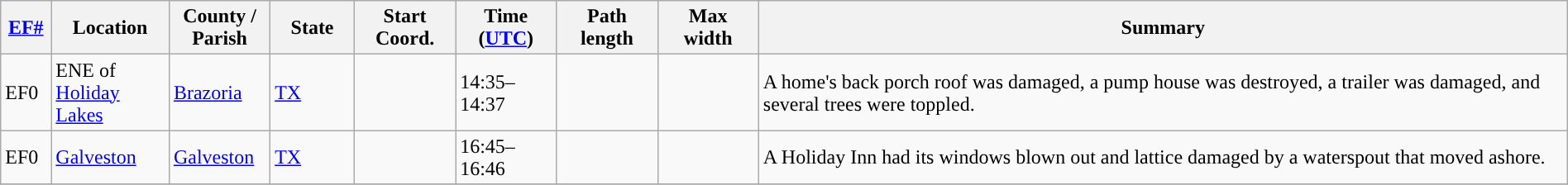<table class="wikitable sortable" style="width:100%;">
<tr>
<th scope="col"  style="width:3%; text-align:center;"><a href='#'>EF#</a></th>
<th scope="col"  style="width:7%; text-align:center;" class="unsortable">Location</th>
<th scope="col"  style="width:6%; text-align:center;" class="unsortable">County / Parish</th>
<th scope="col"  style="width:5%; text-align:center;">State</th>
<th scope="col"  style="width:6%; text-align:center;">Start Coord.</th>
<th scope="col"  style="width:6%; text-align:center;">Time (<a href='#'>UTC</a>)</th>
<th scope="col"  style="width:6%; text-align:center;">Path length</th>
<th scope="col"  style="width:6%; text-align:center;">Max width</th>
<th scope="col" class="unsortable" style="width:48%; text-align:center;">Summary</th>
</tr>
<tr>
<td>EF0</td>
<td>ENE of <a href='#'>Holiday Lakes</a></td>
<td><a href='#'>Brazoria</a></td>
<td><a href='#'>TX</a></td>
<td></td>
<td>14:35–14:37</td>
<td></td>
<td></td>
<td>A home's back porch roof was damaged, a pump house was destroyed, a trailer was damaged, and several trees were toppled.</td>
</tr>
<tr>
<td>EF0</td>
<td><a href='#'>Galveston</a></td>
<td><a href='#'>Galveston</a></td>
<td><a href='#'>TX</a></td>
<td></td>
<td>16:45–16:46</td>
<td></td>
<td></td>
<td>A Holiday Inn had its windows blown out and lattice damaged by a waterspout that moved ashore.</td>
</tr>
<tr>
</tr>
</table>
